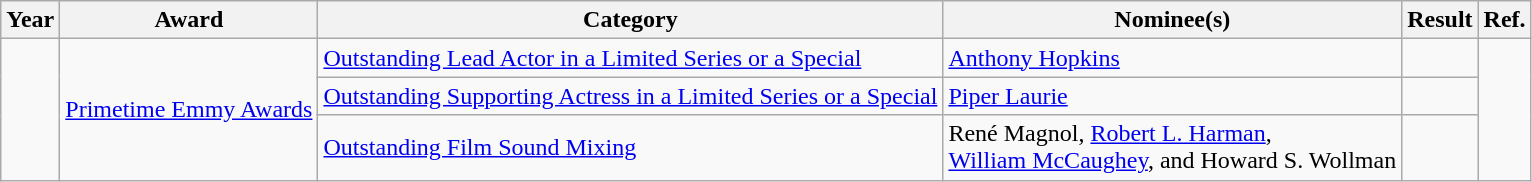<table class="wikitable sortable">
<tr>
<th>Year</th>
<th>Award</th>
<th>Category</th>
<th>Nominee(s)</th>
<th>Result</th>
<th>Ref.</th>
</tr>
<tr>
<td rowspan="3"></td>
<td rowspan="3"><a href='#'>Primetime Emmy Awards</a></td>
<td><a href='#'>Outstanding Lead Actor in a Limited Series or a Special</a></td>
<td><a href='#'>Anthony Hopkins</a></td>
<td></td>
<td align="center" rowspan="3"></td>
</tr>
<tr>
<td><a href='#'>Outstanding Supporting Actress in a Limited Series or a Special</a></td>
<td><a href='#'>Piper Laurie</a></td>
<td></td>
</tr>
<tr>
<td><a href='#'>Outstanding Film Sound Mixing</a></td>
<td>René Magnol, <a href='#'>Robert L. Harman</a>, <br> <a href='#'>William McCaughey</a>, and Howard S. Wollman</td>
<td></td>
</tr>
</table>
